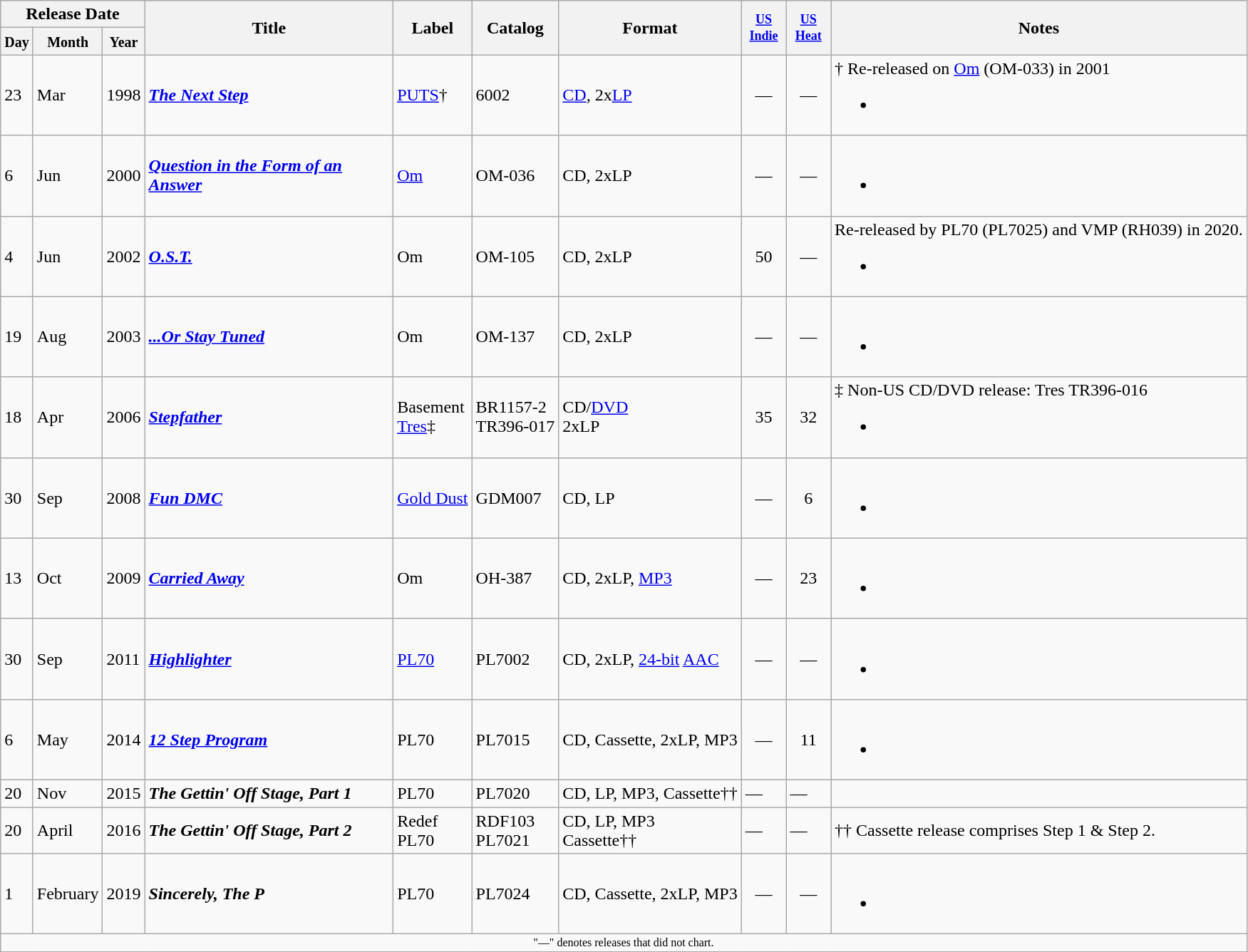<table class="wikitable" border="1">
<tr>
<th colspan="3">Release Date</th>
<th rowspan="2" width="225">Title</th>
<th rowspan="2">Label</th>
<th rowspan="2">Catalog</th>
<th rowspan="2">Format</th>
<th rowspan="2" style="width:3em;font-size:75%;"><a href='#'>US Indie</a></th>
<th rowspan="2" style="width:3em;font-size:75%;"><a href='#'>US Heat</a></th>
<th rowspan="2">Notes</th>
</tr>
<tr>
<th align="center"><small>Day</small></th>
<th align="center"><small>Month</small></th>
<th align="center"><small>Year</small></th>
</tr>
<tr>
<td>23</td>
<td>Mar</td>
<td>1998</td>
<td><strong><em><a href='#'>The Next Step</a></em></strong></td>
<td><a href='#'>PUTS</a>†</td>
<td>6002</td>
<td><a href='#'>CD</a>, 2x<a href='#'>LP</a></td>
<td align="center">—</td>
<td align="center">—</td>
<td>† Re-released on <a href='#'>Om</a> (OM-033) in 2001<br><ul><li></li></ul></td>
</tr>
<tr>
<td>6</td>
<td>Jun</td>
<td>2000</td>
<td><strong><em><a href='#'>Question in the Form of an Answer</a></em></strong></td>
<td><a href='#'>Om</a></td>
<td>OM-036</td>
<td>CD, 2xLP</td>
<td align="center">—</td>
<td align="center">—</td>
<td><br><ul><li></li></ul></td>
</tr>
<tr>
<td>4</td>
<td>Jun</td>
<td>2002</td>
<td><strong><em><a href='#'>O.S.T.</a></em></strong></td>
<td>Om</td>
<td>OM-105</td>
<td>CD, 2xLP</td>
<td align="center">50</td>
<td align="center">—</td>
<td>Re-released by PL70 (PL7025) and VMP (RH039) in 2020.<br><ul><li></li></ul></td>
</tr>
<tr>
<td>19</td>
<td>Aug</td>
<td>2003</td>
<td><strong><em><a href='#'>...Or Stay Tuned</a></em></strong></td>
<td>Om</td>
<td>OM-137</td>
<td>CD, 2xLP</td>
<td align="center">—</td>
<td align="center">—</td>
<td><br><ul><li></li></ul></td>
</tr>
<tr>
<td>18</td>
<td>Apr</td>
<td>2006</td>
<td><strong><em><a href='#'>Stepfather</a></em></strong></td>
<td>Basement<br><a href='#'>Tres</a>‡</td>
<td>BR1157-2<br>TR396-017</td>
<td>CD/<a href='#'>DVD</a><br>2xLP</td>
<td align="center">35</td>
<td align="center">32</td>
<td>‡ Non-US CD/DVD release: Tres TR396-016<br><ul><li></li></ul></td>
</tr>
<tr>
<td>30</td>
<td>Sep</td>
<td>2008</td>
<td><strong><em><a href='#'>Fun DMC</a></em></strong></td>
<td><a href='#'>Gold Dust</a></td>
<td>GDM007</td>
<td>CD, LP</td>
<td align="center">—</td>
<td align="center">6</td>
<td><br><ul><li></li></ul></td>
</tr>
<tr>
<td>13</td>
<td>Oct</td>
<td>2009</td>
<td><strong><em><a href='#'>Carried Away</a></em></strong></td>
<td>Om</td>
<td>OH-387</td>
<td>CD, 2xLP, <a href='#'>MP3</a></td>
<td align="center">—</td>
<td align="center">23</td>
<td><br><ul><li></li></ul></td>
</tr>
<tr>
<td>30</td>
<td>Sep</td>
<td>2011</td>
<td><strong><em><a href='#'>Highlighter</a></em></strong></td>
<td><a href='#'>PL70</a></td>
<td>PL7002</td>
<td>CD, 2xLP, <a href='#'>24-bit</a> <a href='#'>AAC</a></td>
<td align="center">—</td>
<td align="center">—</td>
<td><br><ul><li></li></ul></td>
</tr>
<tr>
<td>6</td>
<td>May</td>
<td>2014</td>
<td><strong><em><a href='#'>12 Step Program</a></em></strong></td>
<td>PL70</td>
<td>PL7015</td>
<td>CD, Cassette, 2xLP, MP3</td>
<td align="center">—</td>
<td align="center">11</td>
<td><br><ul><li></li></ul></td>
</tr>
<tr>
<td>20</td>
<td>Nov</td>
<td>2015</td>
<td><strong><em>The Gettin' Off Stage, Part 1</em></strong></td>
<td>PL70</td>
<td>PL7020</td>
<td>CD, LP, MP3, Cassette††</td>
<td>—</td>
<td>—</td>
<td></td>
</tr>
<tr>
<td>20</td>
<td>April</td>
<td>2016</td>
<td><strong><em>The Gettin' Off Stage, Part 2</em></strong></td>
<td>Redef<br>PL70</td>
<td>RDF103<br>PL7021</td>
<td>CD, LP, MP3<br>Cassette††</td>
<td>—</td>
<td>—</td>
<td>†† Cassette release comprises Step 1 & Step 2.</td>
</tr>
<tr>
<td>1</td>
<td>February</td>
<td>2019</td>
<td><strong><em>Sincerely, The P</em></strong></td>
<td>PL70</td>
<td>PL7024</td>
<td>CD, Cassette, 2xLP, MP3</td>
<td align="center">—</td>
<td align="center">—</td>
<td><br><ul><li></li></ul></td>
</tr>
<tr>
<td colspan="10" align="center" style="font-size: 8pt">"—" denotes releases that did not chart.</td>
</tr>
</table>
